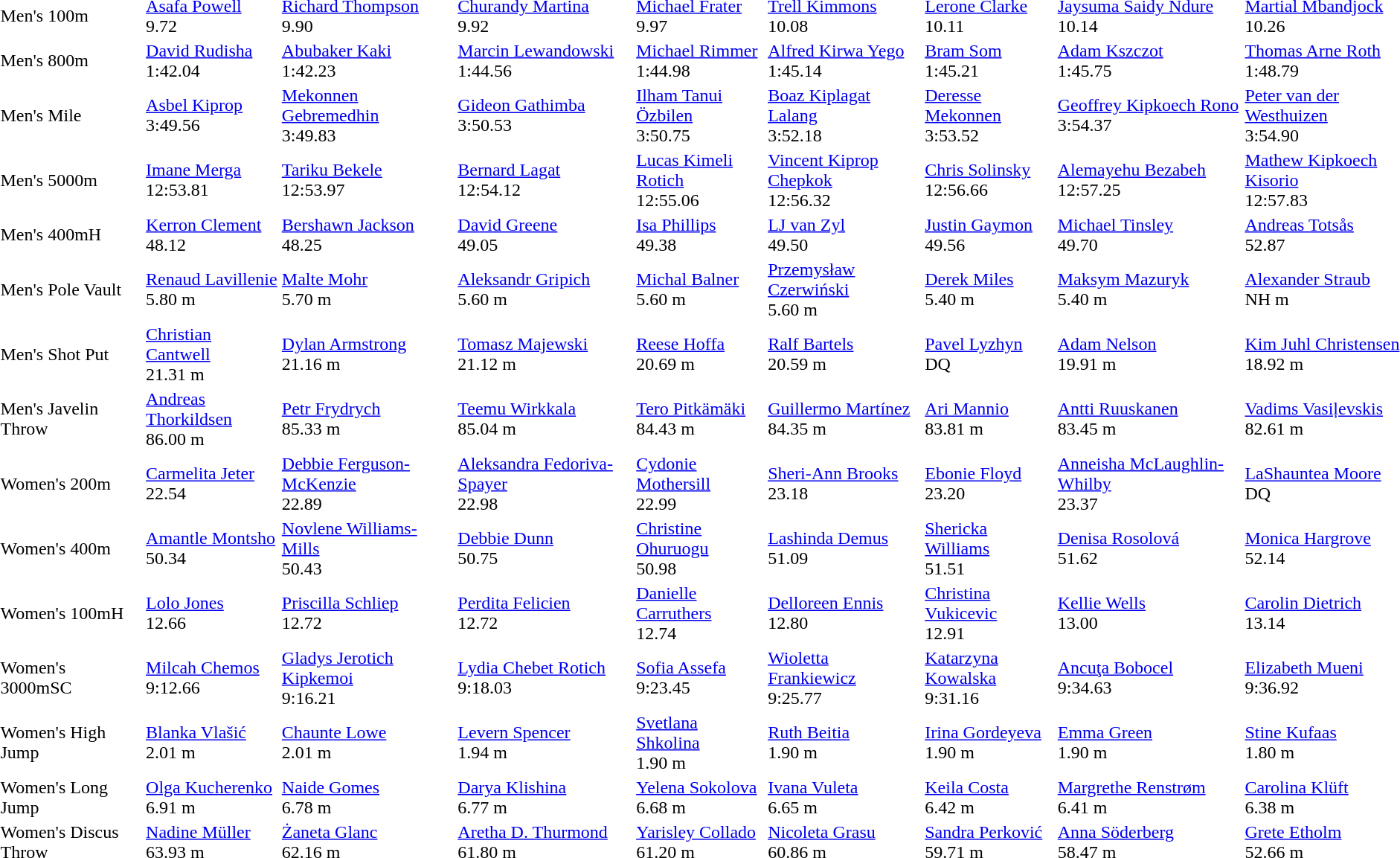<table>
<tr>
<td>Men's 100m<br></td>
<td><a href='#'>Asafa Powell</a><br>  9.72</td>
<td><a href='#'>Richard Thompson</a><br>  9.90</td>
<td><a href='#'>Churandy Martina</a><br>  9.92</td>
<td><a href='#'>Michael Frater</a><br>  9.97</td>
<td><a href='#'>Trell Kimmons</a><br>  10.08</td>
<td><a href='#'>Lerone Clarke</a><br>  10.11</td>
<td><a href='#'>Jaysuma Saidy Ndure</a><br>  10.14</td>
<td><a href='#'>Martial Mbandjock</a><br>  10.26</td>
</tr>
<tr>
<td>Men's 800m</td>
<td><a href='#'>David Rudisha</a><br>  1:42.04</td>
<td><a href='#'>Abubaker Kaki</a><br>  1:42.23</td>
<td><a href='#'>Marcin Lewandowski</a><br>  1:44.56</td>
<td><a href='#'>Michael Rimmer</a><br>  1:44.98</td>
<td><a href='#'>Alfred Kirwa Yego</a><br>  1:45.14</td>
<td><a href='#'>Bram Som</a><br>  1:45.21</td>
<td><a href='#'>Adam Kszczot</a><br>  1:45.75</td>
<td><a href='#'>Thomas Arne Roth</a><br>  1:48.79</td>
</tr>
<tr>
<td>Men's Mile</td>
<td><a href='#'>Asbel Kiprop</a><br>  3:49.56</td>
<td><a href='#'>Mekonnen Gebremedhin</a><br>  3:49.83</td>
<td><a href='#'>Gideon Gathimba</a><br>  3:50.53</td>
<td><a href='#'>Ilham Tanui Özbilen</a><br>  3:50.75</td>
<td><a href='#'>Boaz Kiplagat Lalang</a><br>  3:52.18</td>
<td><a href='#'>Deresse Mekonnen</a><br>  3:53.52</td>
<td><a href='#'>Geoffrey Kipkoech Rono</a><br>  3:54.37</td>
<td><a href='#'>Peter van der Westhuizen</a><br>  3:54.90</td>
</tr>
<tr>
<td>Men's 5000m</td>
<td><a href='#'>Imane Merga</a><br>  12:53.81</td>
<td><a href='#'>Tariku Bekele</a><br>  12:53.97</td>
<td><a href='#'>Bernard Lagat</a><br>  12:54.12</td>
<td><a href='#'>Lucas Kimeli Rotich</a><br>  12:55.06</td>
<td><a href='#'>Vincent Kiprop Chepkok</a><br>  12:56.32</td>
<td><a href='#'>Chris Solinsky</a><br>  12:56.66</td>
<td><a href='#'>Alemayehu Bezabeh</a><br>  12:57.25</td>
<td><a href='#'>Mathew Kipkoech Kisorio</a><br>  12:57.83</td>
</tr>
<tr>
<td>Men's 400mH</td>
<td><a href='#'>Kerron Clement</a><br>  48.12</td>
<td><a href='#'>Bershawn Jackson</a><br>  48.25</td>
<td><a href='#'>David Greene</a><br>  49.05</td>
<td><a href='#'>Isa Phillips</a><br>  49.38</td>
<td><a href='#'>LJ van Zyl</a><br>  49.50</td>
<td><a href='#'>Justin Gaymon</a><br>  49.56</td>
<td><a href='#'>Michael Tinsley</a><br>  49.70</td>
<td><a href='#'>Andreas Totsås</a><br>  52.87</td>
</tr>
<tr>
<td>Men's Pole Vault</td>
<td><a href='#'>Renaud Lavillenie</a><br>  5.80 m</td>
<td><a href='#'>Malte Mohr</a><br>  5.70 m</td>
<td><a href='#'>Aleksandr Gripich</a><br>  5.60 m</td>
<td><a href='#'>Michal Balner</a><br>  5.60 m</td>
<td><a href='#'>Przemysław Czerwiński</a><br>  5.60 m</td>
<td><a href='#'>Derek Miles</a><br>  5.40 m</td>
<td><a href='#'>Maksym Mazuryk</a><br>  5.40 m</td>
<td><a href='#'>Alexander Straub</a><br>  NH m</td>
</tr>
<tr>
<td>Men's Shot Put</td>
<td><a href='#'>Christian Cantwell</a><br>  21.31 m</td>
<td><a href='#'>Dylan Armstrong</a><br>  21.16 m</td>
<td><a href='#'>Tomasz Majewski</a><br>  21.12 m</td>
<td><a href='#'>Reese Hoffa</a><br>  20.69 m</td>
<td><a href='#'>Ralf Bartels</a><br>  20.59 m</td>
<td><a href='#'>Pavel Lyzhyn</a><br>  DQ</td>
<td><a href='#'>Adam Nelson</a><br>  19.91 m</td>
<td><a href='#'>Kim Juhl Christensen</a><br>  18.92 m</td>
</tr>
<tr>
<td>Men's Javelin Throw</td>
<td><a href='#'>Andreas Thorkildsen</a><br>  86.00 m</td>
<td><a href='#'>Petr Frydrych</a><br>  85.33 m</td>
<td><a href='#'>Teemu Wirkkala</a><br>  85.04 m</td>
<td><a href='#'>Tero Pitkämäki</a><br>  84.43 m</td>
<td><a href='#'>Guillermo Martínez</a><br>  84.35 m</td>
<td><a href='#'>Ari Mannio</a><br>  83.81 m</td>
<td><a href='#'>Antti Ruuskanen</a><br>  83.45 m</td>
<td><a href='#'>Vadims Vasiļevskis</a><br>  82.61 m</td>
</tr>
<tr>
<td>Women's 200m<br></td>
<td><a href='#'>Carmelita Jeter</a><br>  22.54</td>
<td><a href='#'>Debbie Ferguson-McKenzie</a><br>  22.89</td>
<td><a href='#'>Aleksandra Fedoriva-Spayer</a><br>  22.98</td>
<td><a href='#'>Cydonie Mothersill</a><br>  22.99</td>
<td><a href='#'>Sheri-Ann Brooks</a><br>  23.18</td>
<td><a href='#'>Ebonie Floyd</a><br>  23.20</td>
<td><a href='#'>Anneisha McLaughlin-Whilby</a><br>  23.37</td>
<td><a href='#'>LaShauntea Moore</a><br>  DQ</td>
</tr>
<tr>
<td>Women's 400m</td>
<td><a href='#'>Amantle Montsho</a><br>  50.34</td>
<td><a href='#'>Novlene Williams-Mills</a><br>  50.43</td>
<td><a href='#'>Debbie Dunn</a><br>  50.75</td>
<td><a href='#'>Christine Ohuruogu</a><br>  50.98</td>
<td><a href='#'>Lashinda Demus</a><br>  51.09</td>
<td><a href='#'>Shericka Williams</a><br>  51.51</td>
<td><a href='#'>Denisa Rosolová</a><br>  51.62</td>
<td><a href='#'>Monica Hargrove</a><br>  52.14</td>
</tr>
<tr>
<td>Women's 100mH<br></td>
<td><a href='#'>Lolo Jones</a><br>  12.66</td>
<td><a href='#'>Priscilla Schliep</a><br>  12.72</td>
<td><a href='#'>Perdita Felicien</a><br>  12.72</td>
<td><a href='#'>Danielle Carruthers</a><br>  12.74</td>
<td><a href='#'>Delloreen Ennis</a><br>  12.80</td>
<td><a href='#'>Christina Vukicevic</a><br>  12.91</td>
<td><a href='#'>Kellie Wells</a><br>  13.00</td>
<td><a href='#'>Carolin Dietrich</a><br>  13.14</td>
</tr>
<tr>
<td>Women's 3000mSC</td>
<td><a href='#'>Milcah Chemos</a><br>  9:12.66</td>
<td><a href='#'>Gladys Jerotich Kipkemoi</a><br>  9:16.21</td>
<td><a href='#'>Lydia Chebet Rotich</a><br>  9:18.03</td>
<td><a href='#'>Sofia Assefa</a><br>  9:23.45</td>
<td><a href='#'>Wioletta Frankiewicz</a><br>  9:25.77</td>
<td><a href='#'>Katarzyna Kowalska</a><br>  9:31.16</td>
<td><a href='#'>Ancuţa Bobocel</a><br>  9:34.63</td>
<td><a href='#'>Elizabeth Mueni</a><br>  9:36.92</td>
</tr>
<tr>
<td>Women's High Jump</td>
<td><a href='#'>Blanka Vlašić</a><br>  2.01 m</td>
<td><a href='#'>Chaunte Lowe</a><br>  2.01 m</td>
<td><a href='#'>Levern Spencer</a><br>  1.94 m</td>
<td><a href='#'>Svetlana Shkolina</a><br>  1.90 m</td>
<td><a href='#'>Ruth Beitia</a><br>  1.90 m</td>
<td><a href='#'>Irina Gordeyeva</a><br>  1.90 m</td>
<td><a href='#'>Emma Green</a><br>  1.90 m</td>
<td><a href='#'>Stine Kufaas</a><br>  1.80 m</td>
</tr>
<tr>
<td>Women's Long Jump</td>
<td><a href='#'>Olga Kucherenko</a><br>  6.91 m</td>
<td><a href='#'>Naide Gomes</a><br>  6.78 m</td>
<td><a href='#'>Darya Klishina</a><br>  6.77 m</td>
<td><a href='#'>Yelena Sokolova</a><br>  6.68 m</td>
<td><a href='#'>Ivana Vuleta</a><br>  6.65 m</td>
<td><a href='#'>Keila Costa</a><br>  6.42 m</td>
<td><a href='#'>Margrethe Renstrøm</a><br>  6.41 m</td>
<td><a href='#'>Carolina Klüft</a><br>  6.38 m</td>
</tr>
<tr>
<td>Women's Discus Throw</td>
<td><a href='#'>Nadine Müller</a><br>  63.93 m</td>
<td><a href='#'>Żaneta Glanc</a><br>  62.16 m</td>
<td><a href='#'>Aretha D. Thurmond</a><br>  61.80 m</td>
<td><a href='#'>Yarisley Collado</a><br>  61.20 m</td>
<td><a href='#'>Nicoleta Grasu</a><br>  60.86 m</td>
<td><a href='#'>Sandra Perković</a><br>  59.71 m</td>
<td><a href='#'>Anna Söderberg</a><br>  58.47 m</td>
<td><a href='#'>Grete Etholm</a><br>  52.66 m</td>
</tr>
</table>
